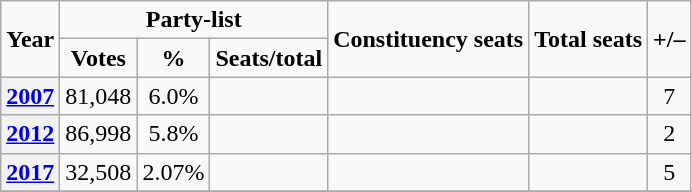<table class="wikitable" style="float:left; text-align:center;">
<tr>
<td rowspan=2><strong>Year</strong></td>
<td colspan=3><strong>Party-list</strong></td>
<td rowspan=2><strong>Constituency seats</strong></td>
<td rowspan=2><strong>Total seats</strong></td>
<td rowspan=2><strong>+/–</strong></td>
</tr>
<tr>
<td><strong>Votes</strong></td>
<td><strong>%</strong></td>
<td><strong>Seats/total</strong></td>
</tr>
<tr>
<th><a href='#'>2007</a></th>
<td>81,048</td>
<td>6.0%</td>
<td></td>
<td></td>
<td></td>
<td> 7</td>
</tr>
<tr>
<th><a href='#'>2012</a></th>
<td>86,998</td>
<td>5.8%</td>
<td></td>
<td></td>
<td></td>
<td> 2</td>
</tr>
<tr>
<th><a href='#'>2017</a></th>
<td>32,508</td>
<td>2.07%</td>
<td></td>
<td></td>
<td></td>
<td> 5</td>
</tr>
<tr>
</tr>
</table>
